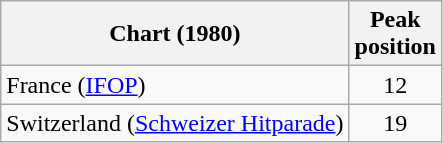<table class="wikitable sortable">
<tr>
<th>Chart (1980)</th>
<th>Peak<br>position</th>
</tr>
<tr>
<td>France (<a href='#'>IFOP</a>)</td>
<td align="center">12</td>
</tr>
<tr>
<td>Switzerland (<a href='#'>Schweizer Hitparade</a>)</td>
<td align="center">19</td>
</tr>
</table>
